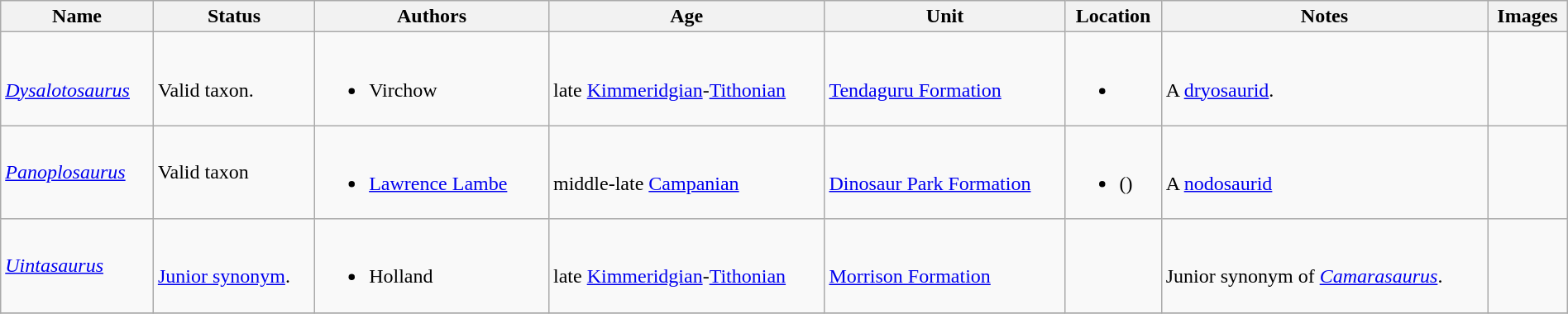<table class="wikitable sortable" align="center" width="100%">
<tr>
<th>Name</th>
<th>Status</th>
<th colspan="2">Authors</th>
<th>Age</th>
<th>Unit</th>
<th>Location</th>
<th class="unsortable">Notes</th>
<th class="unsortable">Images</th>
</tr>
<tr>
<td><br><em><a href='#'>Dysalotosaurus</a></em></td>
<td><br>Valid taxon.</td>
<td style="border-right:0px" valign="top"><br><ul><li>Virchow</li></ul></td>
<td style="border-left:0px" valign="top"></td>
<td><br>late <a href='#'>Kimmeridgian</a>-<a href='#'>Tithonian</a></td>
<td><br><a href='#'>Tendaguru Formation</a></td>
<td><br><ul><li></li></ul></td>
<td><br>A <a href='#'>dryosaurid</a>.</td>
<td></td>
</tr>
<tr>
<td><em><a href='#'>Panoplosaurus</a></em></td>
<td>Valid taxon</td>
<td style="border-right:0px" valign="top"><br><ul><li><a href='#'>Lawrence Lambe</a></li></ul></td>
<td style="border-left:0px" valign="top"></td>
<td><br>middle-late <a href='#'>Campanian</a></td>
<td><br><a href='#'>Dinosaur Park Formation</a></td>
<td><br><ul><li> ()</li></ul></td>
<td><br>A <a href='#'>nodosaurid</a></td>
<td></td>
</tr>
<tr>
<td><em><a href='#'>Uintasaurus</a></em></td>
<td><br><a href='#'>Junior synonym</a>.</td>
<td style="border-right:0px" valign="top"><br><ul><li>Holland</li></ul></td>
<td style="border-left:0px" valign="top"></td>
<td><br>late <a href='#'>Kimmeridgian</a>-<a href='#'>Tithonian</a></td>
<td><br><a href='#'>Morrison Formation</a></td>
<td></td>
<td><br>Junior synonym of <em><a href='#'>Camarasaurus</a></em>.</td>
<td></td>
</tr>
<tr>
</tr>
</table>
